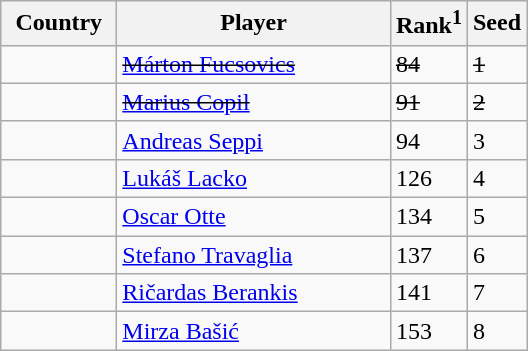<table class="sortable wikitable">
<tr>
<th width="70">Country</th>
<th width="175">Player</th>
<th>Rank<sup>1</sup></th>
<th>Seed</th>
</tr>
<tr>
<td><s></s></td>
<td><s><a href='#'>Márton Fucsovics</a></s></td>
<td><s>84</s></td>
<td><s>1</s></td>
</tr>
<tr>
<td><s></s></td>
<td><s><a href='#'>Marius Copil</a></s></td>
<td><s>91</s></td>
<td><s>2</s></td>
</tr>
<tr>
<td></td>
<td><a href='#'>Andreas Seppi</a></td>
<td>94</td>
<td>3</td>
</tr>
<tr>
<td></td>
<td><a href='#'>Lukáš Lacko</a></td>
<td>126</td>
<td>4</td>
</tr>
<tr>
<td></td>
<td><a href='#'>Oscar Otte</a></td>
<td>134</td>
<td>5</td>
</tr>
<tr>
<td></td>
<td><a href='#'>Stefano Travaglia</a></td>
<td>137</td>
<td>6</td>
</tr>
<tr>
<td></td>
<td><a href='#'>Ričardas Berankis</a></td>
<td>141</td>
<td>7</td>
</tr>
<tr>
<td></td>
<td><a href='#'>Mirza Bašić</a></td>
<td>153</td>
<td>8</td>
</tr>
</table>
